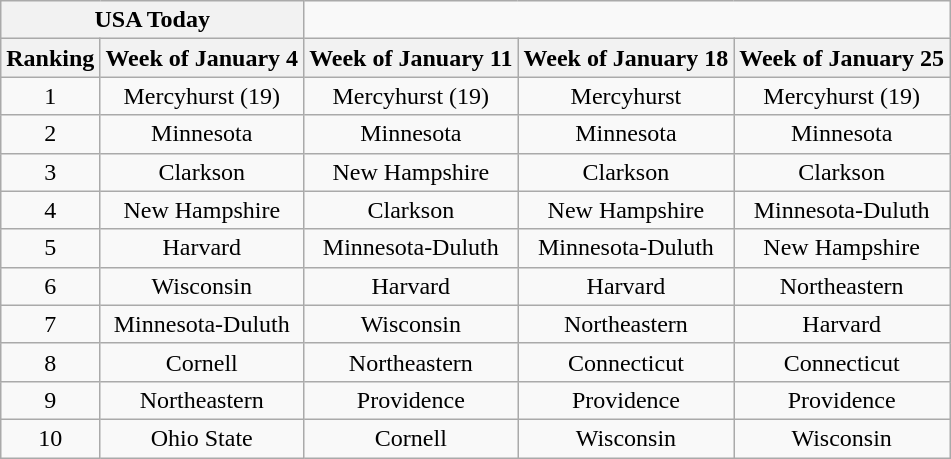<table class="wikitable" style="text-align:center;">
<tr>
<th colspan=2><strong>USA Today</strong></th>
</tr>
<tr>
<th>Ranking</th>
<th>Week of January 4</th>
<th>Week of January 11</th>
<th>Week of January 18</th>
<th>Week of January 25</th>
</tr>
<tr>
<td>1</td>
<td>Mercyhurst (19)</td>
<td>Mercyhurst (19)</td>
<td>Mercyhurst</td>
<td>Mercyhurst (19)</td>
</tr>
<tr>
<td>2</td>
<td>Minnesota</td>
<td>Minnesota</td>
<td>Minnesota</td>
<td>Minnesota</td>
</tr>
<tr>
<td>3</td>
<td>Clarkson</td>
<td>New Hampshire</td>
<td>Clarkson</td>
<td>Clarkson</td>
</tr>
<tr>
<td>4</td>
<td>New Hampshire</td>
<td>Clarkson</td>
<td>New Hampshire</td>
<td>Minnesota-Duluth</td>
</tr>
<tr>
<td>5</td>
<td>Harvard</td>
<td>Minnesota-Duluth</td>
<td>Minnesota-Duluth</td>
<td>New Hampshire</td>
</tr>
<tr>
<td>6</td>
<td>Wisconsin</td>
<td>Harvard</td>
<td>Harvard</td>
<td>Northeastern</td>
</tr>
<tr>
<td>7</td>
<td>Minnesota-Duluth</td>
<td>Wisconsin</td>
<td>Northeastern</td>
<td>Harvard</td>
</tr>
<tr>
<td>8</td>
<td>Cornell</td>
<td>Northeastern</td>
<td>Connecticut</td>
<td>Connecticut</td>
</tr>
<tr>
<td>9</td>
<td>Northeastern</td>
<td>Providence</td>
<td>Providence</td>
<td>Providence</td>
</tr>
<tr>
<td>10</td>
<td>Ohio State</td>
<td>Cornell</td>
<td>Wisconsin</td>
<td>Wisconsin</td>
</tr>
</table>
